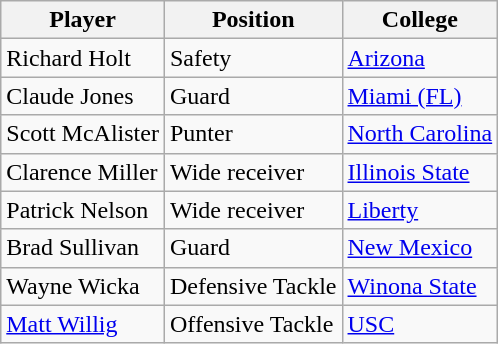<table class="wikitable">
<tr>
<th>Player</th>
<th>Position</th>
<th>College</th>
</tr>
<tr>
<td>Richard Holt</td>
<td>Safety</td>
<td><a href='#'>Arizona</a></td>
</tr>
<tr>
<td>Claude Jones</td>
<td>Guard</td>
<td><a href='#'>Miami (FL)</a></td>
</tr>
<tr>
<td>Scott McAlister</td>
<td>Punter</td>
<td><a href='#'>North Carolina</a></td>
</tr>
<tr>
<td>Clarence Miller</td>
<td>Wide receiver</td>
<td><a href='#'>Illinois State</a></td>
</tr>
<tr>
<td>Patrick Nelson</td>
<td>Wide receiver</td>
<td><a href='#'>Liberty</a></td>
</tr>
<tr>
<td>Brad Sullivan</td>
<td>Guard</td>
<td><a href='#'>New Mexico</a></td>
</tr>
<tr>
<td>Wayne Wicka</td>
<td>Defensive Tackle</td>
<td><a href='#'>Winona State</a></td>
</tr>
<tr>
<td><a href='#'>Matt Willig</a></td>
<td>Offensive Tackle</td>
<td><a href='#'>USC</a></td>
</tr>
</table>
